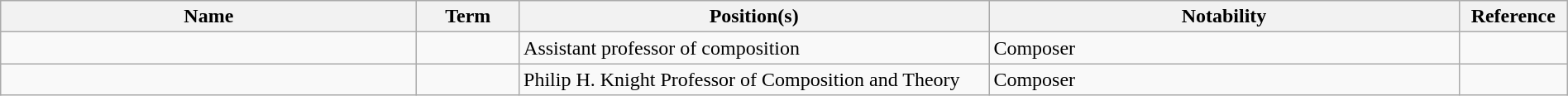<table class="wikitable sortable" style="width:100%">
<tr>
<th width="*">Name</th>
<th width="75px">Term</th>
<th width="30%" class="unsortable">Position(s)</th>
<th width="30%" class="unsortable">Notability</th>
<th width="80px" class="unsortable">Reference</th>
</tr>
<tr>
<td></td>
<td align="center"></td>
<td>Assistant professor of composition</td>
<td>Composer</td>
<td align="center"></td>
</tr>
<tr>
<td></td>
<td align="center"></td>
<td>Philip H. Knight Professor of Composition and Theory</td>
<td>Composer</td>
<td align="center"></td>
</tr>
</table>
